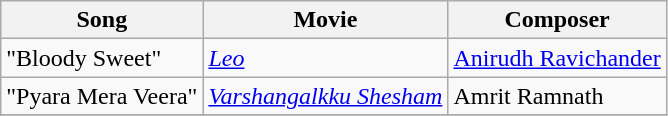<table class="wikitable">
<tr>
<th>Song</th>
<th>Movie</th>
<th>Composer</th>
</tr>
<tr>
<td>"Bloody Sweet"</td>
<td><em><a href='#'>Leo</a></em></td>
<td><a href='#'>Anirudh Ravichander</a></td>
</tr>
<tr>
<td>"Pyara Mera Veera"</td>
<td><em><a href='#'>Varshangalkku Shesham</a></em></td>
<td>Amrit Ramnath</td>
</tr>
<tr>
</tr>
</table>
